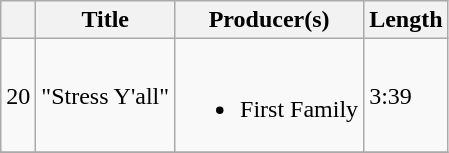<table class="wikitable">
<tr>
<th scope="col"></th>
<th scope="col">Title</th>
<th scope="col">Producer(s)</th>
<th scope="col">Length</th>
</tr>
<tr>
<td style="text-align:center;">20</td>
<td>"Stress Y'all"</td>
<td><br><ul><li>First Family</li></ul></td>
<td>3:39</td>
</tr>
<tr>
</tr>
</table>
